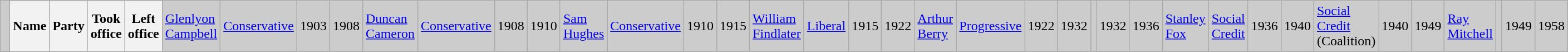<table class="wikitable">
<tr bgcolor="CCCCCC">
<td> </td>
<th width="30%"><strong>Name </strong></th>
<th width="30%"><strong>Party</strong></th>
<th width="20%"><strong>Took office</strong></th>
<th width="20%"><strong>Left office</strong><br></th>
<td><a href='#'>Glenlyon Campbell</a><br></td>
<td><a href='#'>Conservative</a></td>
<td>1903</td>
<td>1908<br></td>
<td><a href='#'>Duncan Cameron</a><br></td>
<td><a href='#'>Conservative</a></td>
<td>1908</td>
<td>1910<br></td>
<td><a href='#'>Sam Hughes</a><br></td>
<td><a href='#'>Conservative</a></td>
<td>1910</td>
<td>1915<br></td>
<td><a href='#'>William Findlater</a><br></td>
<td><a href='#'>Liberal</a></td>
<td>1915</td>
<td>1922<br></td>
<td rowspan="2"><a href='#'>Arthur Berry</a><br></td>
<td><a href='#'>Progressive</a></td>
<td>1922</td>
<td>1932<br></td>
<td></td>
<td>1932</td>
<td>1936<br></td>
<td rowspan="2"><a href='#'>Stanley Fox</a><br></td>
<td><a href='#'>Social Credit</a></td>
<td>1936</td>
<td>1940<br></td>
<td><a href='#'>Social Credit</a> (Coalition)</td>
<td>1940</td>
<td>1949<br></td>
<td><a href='#'>Ray Mitchell</a><br></td>
<td></td>
<td>1949</td>
<td>1958</td>
</tr>
</table>
